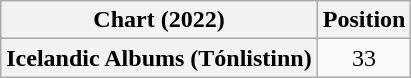<table class="wikitable plainrowheaders" style="text-align:center">
<tr>
<th scope="col">Chart (2022)</th>
<th scope="col">Position</th>
</tr>
<tr>
<th scope="row">Icelandic Albums (Tónlistinn)</th>
<td>33</td>
</tr>
</table>
